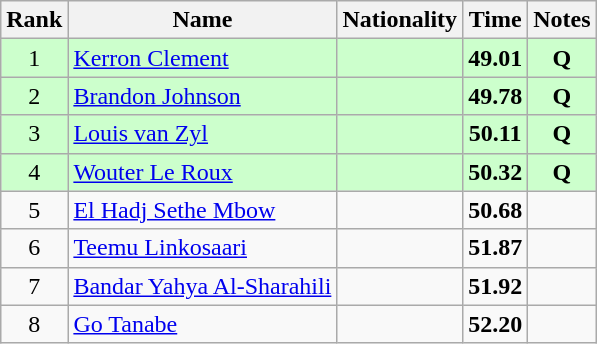<table class="wikitable sortable" style="text-align:center">
<tr>
<th>Rank</th>
<th>Name</th>
<th>Nationality</th>
<th>Time</th>
<th>Notes</th>
</tr>
<tr bgcolor=ccffcc>
<td>1</td>
<td align=left><a href='#'>Kerron Clement</a></td>
<td align=left></td>
<td><strong>49.01</strong></td>
<td><strong>Q</strong></td>
</tr>
<tr bgcolor=ccffcc>
<td>2</td>
<td align=left><a href='#'>Brandon Johnson</a></td>
<td align=left></td>
<td><strong>49.78</strong></td>
<td><strong>Q</strong></td>
</tr>
<tr bgcolor=ccffcc>
<td>3</td>
<td align=left><a href='#'>Louis van Zyl</a></td>
<td align=left></td>
<td><strong>50.11</strong></td>
<td><strong>Q</strong></td>
</tr>
<tr bgcolor=ccffcc>
<td>4</td>
<td align=left><a href='#'>Wouter Le Roux</a></td>
<td align=left></td>
<td><strong>50.32</strong></td>
<td><strong>Q</strong></td>
</tr>
<tr>
<td>5</td>
<td align=left><a href='#'>El Hadj Sethe Mbow</a></td>
<td align=left></td>
<td><strong>50.68</strong></td>
<td></td>
</tr>
<tr>
<td>6</td>
<td align=left><a href='#'>Teemu Linkosaari</a></td>
<td align=left></td>
<td><strong>51.87</strong></td>
<td></td>
</tr>
<tr>
<td>7</td>
<td align=left><a href='#'>Bandar Yahya Al-Sharahili</a></td>
<td align=left></td>
<td><strong>51.92</strong></td>
<td></td>
</tr>
<tr>
<td>8</td>
<td align=left><a href='#'>Go Tanabe</a></td>
<td align=left></td>
<td><strong>52.20</strong></td>
<td></td>
</tr>
</table>
